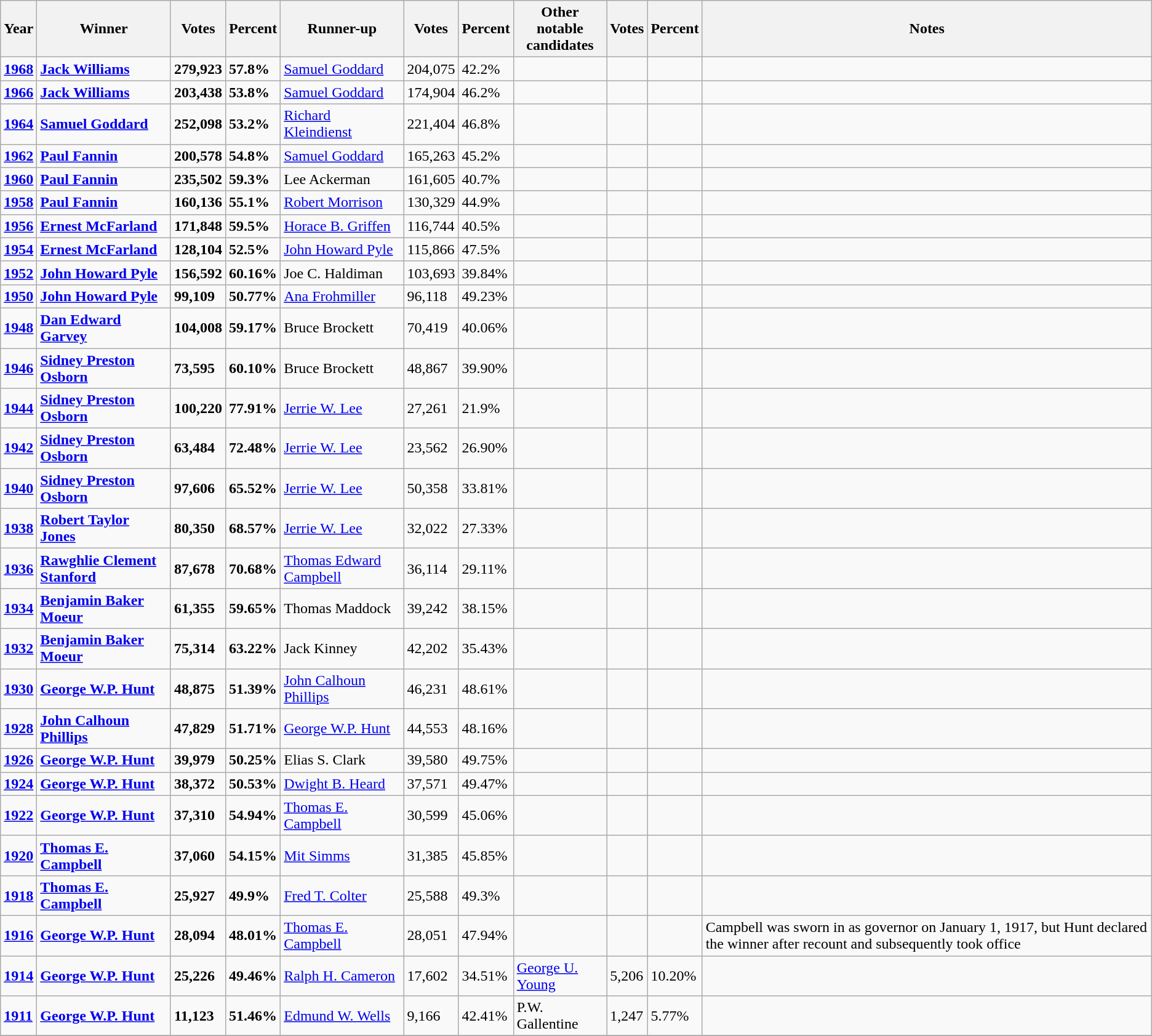<table class="wikitable sortable">
<tr>
<th data-sort-type="number">Year</th>
<th>Winner</th>
<th data-sort-type="number">Votes</th>
<th data-sort-type="number">Percent</th>
<th>Runner-up</th>
<th data-sort-type="number">Votes</th>
<th data-sort-type="number">Percent</th>
<th>Other notable<br>candidates</th>
<th data-sort-type="number">Votes</th>
<th data-sort-type="number">Percent</th>
<th class="unsortable">Notes</th>
</tr>
<tr>
<td><strong><a href='#'>1968</a></strong></td>
<td><strong><a href='#'>Jack Williams</a></strong></td>
<td><strong>279,923</strong></td>
<td><strong>57.8%</strong></td>
<td><a href='#'>Samuel Goddard</a></td>
<td>204,075</td>
<td>42.2%</td>
<td></td>
<td></td>
<td></td>
<td></td>
</tr>
<tr>
<td><strong><a href='#'>1966</a></strong></td>
<td><strong><a href='#'>Jack Williams</a></strong></td>
<td><strong>203,438</strong></td>
<td><strong>53.8%</strong></td>
<td><a href='#'>Samuel Goddard</a></td>
<td>174,904</td>
<td>46.2%</td>
<td></td>
<td></td>
<td></td>
<td></td>
</tr>
<tr>
<td><strong><a href='#'>1964</a></strong></td>
<td><strong><a href='#'>Samuel Goddard</a></strong></td>
<td><strong>252,098</strong></td>
<td><strong>53.2%</strong></td>
<td><a href='#'>Richard Kleindienst</a></td>
<td>221,404</td>
<td>46.8%</td>
<td></td>
<td></td>
<td></td>
<td></td>
</tr>
<tr>
<td><strong><a href='#'>1962</a></strong></td>
<td><strong><a href='#'>Paul Fannin</a></strong></td>
<td><strong>200,578</strong></td>
<td><strong>54.8%</strong></td>
<td><a href='#'>Samuel Goddard</a></td>
<td>165,263</td>
<td>45.2%</td>
<td></td>
<td></td>
<td></td>
<td></td>
</tr>
<tr>
<td><strong><a href='#'>1960</a></strong></td>
<td><strong><a href='#'>Paul Fannin</a></strong></td>
<td><strong>235,502</strong></td>
<td><strong>59.3%</strong></td>
<td>Lee Ackerman</td>
<td>161,605</td>
<td>40.7%</td>
<td></td>
<td></td>
<td></td>
<td></td>
</tr>
<tr>
<td><strong><a href='#'>1958</a></strong></td>
<td><strong><a href='#'>Paul Fannin</a></strong></td>
<td><strong>160,136</strong></td>
<td><strong>55.1%</strong></td>
<td><a href='#'>Robert Morrison</a></td>
<td>130,329</td>
<td>44.9%</td>
<td></td>
<td></td>
<td></td>
<td></td>
</tr>
<tr>
<td><strong><a href='#'>1956</a></strong></td>
<td><strong><a href='#'>Ernest McFarland</a></strong></td>
<td><strong>171,848</strong></td>
<td><strong>59.5%</strong></td>
<td><a href='#'>Horace B. Griffen</a></td>
<td>116,744</td>
<td>40.5%</td>
<td></td>
<td></td>
<td></td>
<td></td>
</tr>
<tr>
<td><strong><a href='#'>1954</a></strong></td>
<td><strong><a href='#'>Ernest McFarland</a></strong></td>
<td><strong>128,104</strong></td>
<td><strong>52.5%</strong></td>
<td><a href='#'>John Howard Pyle</a></td>
<td>115,866</td>
<td>47.5%</td>
<td></td>
<td></td>
<td></td>
<td></td>
</tr>
<tr>
<td><strong><a href='#'>1952</a></strong></td>
<td><strong><a href='#'>John Howard Pyle</a></strong></td>
<td><strong>156,592</strong></td>
<td><strong>60.16%</strong></td>
<td>Joe C. Haldiman</td>
<td>103,693</td>
<td>39.84%</td>
<td></td>
<td></td>
<td></td>
<td></td>
</tr>
<tr>
<td><strong><a href='#'>1950</a></strong></td>
<td><strong><a href='#'>John Howard Pyle</a></strong></td>
<td><strong>99,109</strong></td>
<td><strong>50.77%</strong></td>
<td><a href='#'>Ana Frohmiller</a></td>
<td>96,118</td>
<td>49.23%</td>
<td></td>
<td></td>
<td></td>
<td></td>
</tr>
<tr>
<td><strong><a href='#'>1948</a></strong></td>
<td><strong><a href='#'>Dan Edward Garvey</a></strong></td>
<td><strong>104,008</strong></td>
<td><strong>59.17%</strong></td>
<td>Bruce Brockett</td>
<td>70,419</td>
<td>40.06%</td>
<td></td>
<td></td>
<td></td>
<td></td>
</tr>
<tr>
<td><strong><a href='#'>1946</a></strong></td>
<td><strong><a href='#'>Sidney Preston Osborn</a></strong></td>
<td><strong>73,595</strong></td>
<td><strong>60.10%</strong></td>
<td>Bruce Brockett</td>
<td>48,867</td>
<td>39.90%</td>
<td></td>
<td></td>
<td></td>
<td></td>
</tr>
<tr>
<td><strong><a href='#'>1944</a></strong></td>
<td><strong><a href='#'>Sidney Preston Osborn</a></strong></td>
<td><strong>100,220</strong></td>
<td><strong>77.91%</strong></td>
<td><a href='#'>Jerrie W. Lee</a></td>
<td>27,261</td>
<td>21.9%</td>
<td></td>
<td></td>
<td></td>
<td></td>
</tr>
<tr>
<td><strong><a href='#'>1942</a></strong></td>
<td><strong><a href='#'>Sidney Preston Osborn</a></strong></td>
<td><strong>63,484</strong></td>
<td><strong>72.48%</strong></td>
<td><a href='#'>Jerrie W. Lee</a></td>
<td>23,562</td>
<td>26.90%</td>
<td></td>
<td></td>
<td></td>
<td></td>
</tr>
<tr>
<td><strong><a href='#'>1940</a></strong></td>
<td><strong><a href='#'>Sidney Preston Osborn</a></strong></td>
<td><strong>97,606</strong></td>
<td><strong>65.52%</strong></td>
<td><a href='#'>Jerrie W. Lee</a></td>
<td>50,358</td>
<td>33.81%</td>
<td></td>
<td></td>
<td></td>
<td></td>
</tr>
<tr>
<td><strong><a href='#'>1938</a></strong></td>
<td><strong><a href='#'>Robert Taylor Jones</a></strong></td>
<td><strong>80,350</strong></td>
<td><strong>68.57%</strong></td>
<td><a href='#'>Jerrie W. Lee</a></td>
<td>32,022</td>
<td>27.33%</td>
<td></td>
<td></td>
<td></td>
<td></td>
</tr>
<tr>
<td><strong><a href='#'>1936</a></strong></td>
<td><strong><a href='#'>Rawghlie Clement Stanford</a></strong></td>
<td><strong>87,678</strong></td>
<td><strong>70.68%</strong></td>
<td><a href='#'>Thomas Edward Campbell</a></td>
<td>36,114</td>
<td>29.11%</td>
<td></td>
<td></td>
<td></td>
<td></td>
</tr>
<tr>
<td><strong><a href='#'>1934</a></strong></td>
<td><strong><a href='#'>Benjamin Baker Moeur</a></strong></td>
<td><strong>61,355</strong></td>
<td><strong>59.65%</strong></td>
<td>Thomas Maddock</td>
<td>39,242</td>
<td>38.15%</td>
<td></td>
<td></td>
<td></td>
<td></td>
</tr>
<tr>
<td><strong><a href='#'>1932</a></strong></td>
<td><strong><a href='#'>Benjamin Baker Moeur</a></strong></td>
<td><strong>75,314</strong></td>
<td><strong>63.22%</strong></td>
<td>Jack Kinney</td>
<td>42,202</td>
<td>35.43%</td>
<td></td>
<td></td>
<td></td>
<td></td>
</tr>
<tr>
<td><strong><a href='#'>1930</a></strong></td>
<td><strong><a href='#'>George W.P. Hunt</a></strong></td>
<td><strong>48,875</strong></td>
<td><strong>51.39%</strong></td>
<td><a href='#'>John Calhoun Phillips</a></td>
<td>46,231</td>
<td>48.61%</td>
<td></td>
<td></td>
<td></td>
<td></td>
</tr>
<tr>
<td><strong><a href='#'>1928</a></strong></td>
<td><strong><a href='#'>John Calhoun Phillips</a></strong></td>
<td><strong>47,829</strong></td>
<td><strong>51.71%</strong></td>
<td><a href='#'>George W.P. Hunt</a></td>
<td>44,553</td>
<td>48.16%</td>
<td></td>
<td></td>
<td></td>
<td></td>
</tr>
<tr>
<td><strong><a href='#'>1926</a></strong></td>
<td><strong><a href='#'>George W.P. Hunt</a></strong></td>
<td><strong>39,979</strong></td>
<td><strong>50.25%</strong></td>
<td>Elias S. Clark</td>
<td>39,580</td>
<td>49.75%</td>
<td></td>
<td></td>
<td></td>
<td></td>
</tr>
<tr>
<td><strong><a href='#'>1924</a></strong></td>
<td><strong><a href='#'>George W.P. Hunt</a></strong></td>
<td><strong>38,372</strong></td>
<td><strong>50.53%</strong></td>
<td><a href='#'>Dwight B. Heard</a></td>
<td>37,571</td>
<td>49.47%</td>
<td></td>
<td></td>
<td></td>
<td></td>
</tr>
<tr>
<td><strong><a href='#'>1922</a></strong></td>
<td><strong><a href='#'>George W.P. Hunt</a></strong></td>
<td><strong>37,310</strong></td>
<td><strong>54.94%</strong></td>
<td><a href='#'>Thomas E. Campbell</a></td>
<td>30,599</td>
<td>45.06%</td>
<td></td>
<td></td>
<td></td>
<td></td>
</tr>
<tr>
<td><strong><a href='#'>1920</a></strong></td>
<td><a href='#'><strong>Thomas E. Campbell</strong></a></td>
<td><strong>37,060</strong></td>
<td><strong>54.15%</strong></td>
<td><a href='#'>Mit Simms</a></td>
<td>31,385</td>
<td>45.85%</td>
<td></td>
<td></td>
<td></td>
<td></td>
</tr>
<tr>
<td><strong><a href='#'>1918</a></strong></td>
<td><a href='#'><strong>Thomas E. Campbell</strong></a></td>
<td><strong>25,927</strong></td>
<td><strong>49.9%</strong></td>
<td><a href='#'>Fred T. Colter</a></td>
<td>25,588</td>
<td>49.3%</td>
<td></td>
<td></td>
<td></td>
<td></td>
</tr>
<tr>
<td><strong><a href='#'>1916</a></strong></td>
<td><strong><a href='#'>George W.P. Hunt</a></strong></td>
<td><strong>28,094</strong></td>
<td><strong>48.01%</strong></td>
<td><a href='#'>Thomas E. Campbell</a></td>
<td>28,051</td>
<td>47.94%</td>
<td></td>
<td></td>
<td></td>
<td>Campbell was sworn in as governor on January 1, 1917, but Hunt declared the winner after recount and subsequently took office</td>
</tr>
<tr>
<td><strong><a href='#'>1914</a></strong></td>
<td><strong><a href='#'>George W.P. Hunt</a></strong></td>
<td><strong>25,226</strong></td>
<td><strong>49.46%</strong></td>
<td><a href='#'>Ralph H. Cameron</a></td>
<td>17,602</td>
<td>34.51%</td>
<td><a href='#'>George U. Young</a></td>
<td>5,206</td>
<td>10.20%</td>
<td></td>
</tr>
<tr>
<td><strong><a href='#'>1911</a></strong></td>
<td><strong><a href='#'>George W.P. Hunt</a></strong></td>
<td><strong>11,123</strong></td>
<td><strong>51.46%</strong></td>
<td><a href='#'>Edmund W. Wells</a></td>
<td>9,166</td>
<td>42.41%</td>
<td>P.W. Gallentine</td>
<td>1,247</td>
<td>5.77%</td>
<td></td>
</tr>
<tr>
</tr>
</table>
